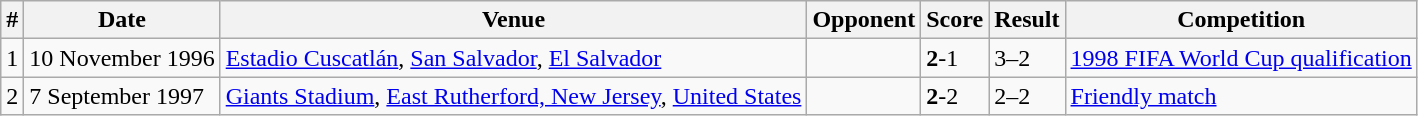<table class="wikitable">
<tr>
<th>#</th>
<th>Date</th>
<th>Venue</th>
<th>Opponent</th>
<th>Score</th>
<th>Result</th>
<th>Competition</th>
</tr>
<tr>
<td>1</td>
<td>10 November 1996</td>
<td><a href='#'>Estadio Cuscatlán</a>, <a href='#'>San Salvador</a>, <a href='#'>El Salvador</a></td>
<td></td>
<td><strong>2</strong>-1</td>
<td>3–2</td>
<td><a href='#'>1998 FIFA World Cup qualification</a></td>
</tr>
<tr>
<td>2</td>
<td>7 September 1997</td>
<td><a href='#'>Giants Stadium</a>, <a href='#'>East Rutherford, New Jersey</a>, <a href='#'>United States</a></td>
<td></td>
<td><strong>2</strong>-2</td>
<td>2–2</td>
<td><a href='#'>Friendly match</a></td>
</tr>
</table>
